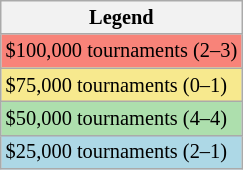<table class="wikitable" style="font-size:85%">
<tr>
<th>Legend</th>
</tr>
<tr style="background:#f88379;">
<td>$100,000 tournaments (2–3)</td>
</tr>
<tr style="background:#f7e98e;">
<td>$75,000 tournaments (0–1)</td>
</tr>
<tr style="background:#addfad;">
<td>$50,000 tournaments (4–4)</td>
</tr>
<tr style="background:lightblue;">
<td>$25,000 tournaments (2–1)</td>
</tr>
</table>
